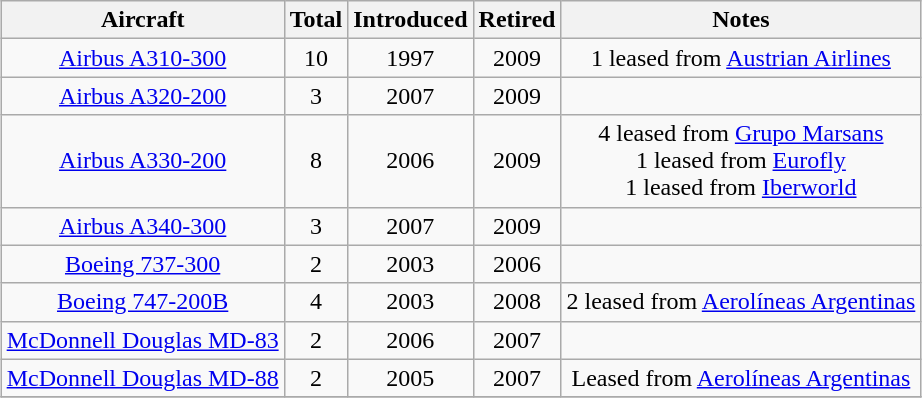<table class="wikitable" style="margin:0.5em auto; text-align:center">
<tr>
<th>Aircraft</th>
<th>Total</th>
<th>Introduced</th>
<th>Retired</th>
<th>Notes</th>
</tr>
<tr>
<td><a href='#'>Airbus A310-300</a></td>
<td>10</td>
<td>1997</td>
<td>2009</td>
<td>1 leased from <a href='#'>Austrian Airlines</a></td>
</tr>
<tr>
<td><a href='#'>Airbus A320-200</a></td>
<td>3</td>
<td>2007</td>
<td>2009</td>
<td></td>
</tr>
<tr>
<td><a href='#'>Airbus A330-200</a></td>
<td>8</td>
<td>2006</td>
<td>2009</td>
<td>4 leased from <a href='#'>Grupo Marsans</a> <br> 1 leased from <a href='#'>Eurofly</a> <br> 1 leased from <a href='#'>Iberworld</a></td>
</tr>
<tr>
<td><a href='#'>Airbus A340-300</a></td>
<td>3</td>
<td>2007</td>
<td>2009</td>
<td></td>
</tr>
<tr>
<td><a href='#'>Boeing 737-300</a></td>
<td>2</td>
<td>2003</td>
<td>2006</td>
<td></td>
</tr>
<tr>
<td><a href='#'>Boeing 747-200B</a></td>
<td>4</td>
<td>2003</td>
<td>2008</td>
<td>2 leased from <a href='#'>Aerolíneas Argentinas</a></td>
</tr>
<tr>
<td><a href='#'>McDonnell Douglas MD-83</a></td>
<td>2</td>
<td>2006</td>
<td>2007</td>
<td></td>
</tr>
<tr>
<td><a href='#'>McDonnell Douglas MD-88</a></td>
<td>2</td>
<td>2005</td>
<td>2007</td>
<td>Leased from <a href='#'>Aerolíneas Argentinas</a></td>
</tr>
<tr>
</tr>
</table>
